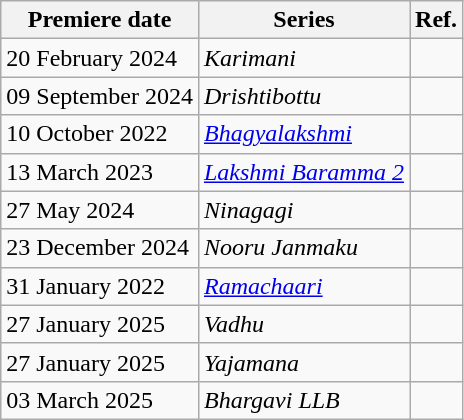<table class="wikitable">
<tr>
<th>Premiere date</th>
<th>Series</th>
<th>Ref.</th>
</tr>
<tr>
<td>20 February 2024</td>
<td><em>Karimani</em></td>
<td></td>
</tr>
<tr>
<td>09 September 2024</td>
<td><em>Drishtibottu</em></td>
<td></td>
</tr>
<tr>
<td>10 October 2022</td>
<td><em><a href='#'>Bhagyalakshmi</a></em></td>
<td></td>
</tr>
<tr>
<td>13 March 2023</td>
<td><em><a href='#'>Lakshmi Baramma 2</a></em></td>
<td></td>
</tr>
<tr>
<td>27 May 2024</td>
<td><em>Ninagagi</em></td>
<td></td>
</tr>
<tr>
<td>23 December 2024</td>
<td><em>Nooru Janmaku</em></td>
<td></td>
</tr>
<tr>
<td>31 January 2022</td>
<td><em><a href='#'>Ramachaari</a></em></td>
<td></td>
</tr>
<tr>
<td>27 January 2025</td>
<td><em>Vadhu</em></td>
<td></td>
</tr>
<tr>
<td>27 January 2025</td>
<td><em>Yajamana</em></td>
<td></td>
</tr>
<tr>
<td>03 March 2025</td>
<td><em>Bhargavi LLB</em></td>
<td></td>
</tr>
</table>
